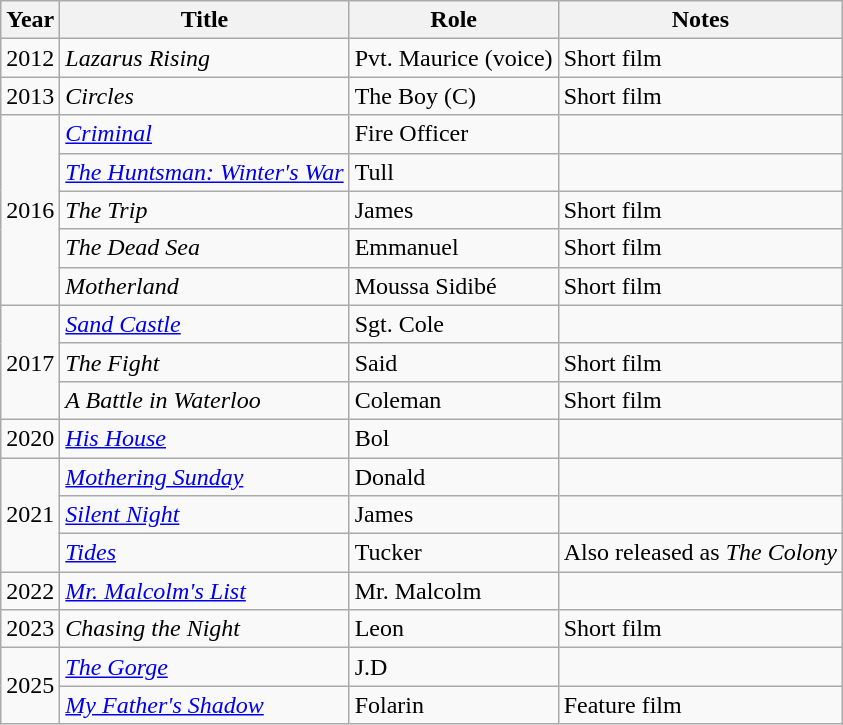<table class="wikitable sortable">
<tr>
<th>Year</th>
<th>Title</th>
<th>Role</th>
<th class="unsortable">Notes</th>
</tr>
<tr>
<td>2012</td>
<td><em>Lazarus Rising</em></td>
<td>Pvt. Maurice (voice)</td>
<td>Short film</td>
</tr>
<tr>
<td>2013</td>
<td><em>Circles</em></td>
<td>The Boy (C)</td>
<td>Short film</td>
</tr>
<tr>
<td rowspan="5">2016</td>
<td><em><a href='#'>Criminal</a></em></td>
<td>Fire Officer</td>
<td></td>
</tr>
<tr>
<td><em><a href='#'>The Huntsman: Winter's War</a></em></td>
<td>Tull</td>
<td></td>
</tr>
<tr>
<td><em>The Trip</em></td>
<td>James</td>
<td>Short film</td>
</tr>
<tr>
<td><em>The Dead Sea</em></td>
<td>Emmanuel</td>
<td>Short film</td>
</tr>
<tr>
<td><em>Motherland</em></td>
<td>Moussa Sidibé</td>
<td>Short film</td>
</tr>
<tr>
<td rowspan="3">2017</td>
<td><em><a href='#'>Sand Castle</a></em></td>
<td>Sgt. Cole</td>
<td></td>
</tr>
<tr>
<td><em>The Fight</em></td>
<td>Said</td>
<td>Short film</td>
</tr>
<tr>
<td><em>A Battle in Waterloo</em></td>
<td>Coleman</td>
<td>Short film</td>
</tr>
<tr>
<td>2020</td>
<td><em><a href='#'>His House</a></em></td>
<td>Bol</td>
<td></td>
</tr>
<tr>
<td rowspan="3">2021</td>
<td><em><a href='#'>Mothering Sunday</a></em></td>
<td>Donald</td>
<td></td>
</tr>
<tr>
<td><em><a href='#'>Silent Night</a></em></td>
<td>James</td>
<td></td>
</tr>
<tr>
<td><em><a href='#'>Tides</a></em></td>
<td>Tucker</td>
<td>Also released as <em>The Colony</em></td>
</tr>
<tr>
<td>2022</td>
<td><em><a href='#'>Mr. Malcolm's List</a></em></td>
<td>Mr. Malcolm</td>
<td></td>
</tr>
<tr>
<td>2023</td>
<td><em>Chasing the Night</em></td>
<td>Leon</td>
<td>Short film</td>
</tr>
<tr>
<td rowspan="2">2025</td>
<td><em><a href='#'>The Gorge</a></em></td>
<td>J.D</td>
<td></td>
</tr>
<tr>
<td><em><a href='#'>My Father's Shadow</a></em></td>
<td>Folarin</td>
<td>Feature film</td>
</tr>
</table>
